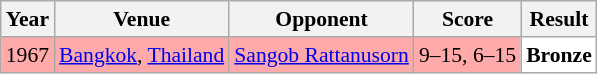<table class="sortable wikitable" style="font-size: 90%;">
<tr>
<th>Year</th>
<th>Venue</th>
<th>Opponent</th>
<th>Score</th>
<th>Result</th>
</tr>
<tr style="background:#FFAAAA">
<td align="center">1967</td>
<td align="left"><a href='#'>Bangkok</a>, <a href='#'>Thailand</a></td>
<td align="left"> <a href='#'>Sangob Rattanusorn</a></td>
<td align="left">9–15, 6–15</td>
<td style="text-align:left; background:white"> <strong>Bronze</strong></td>
</tr>
</table>
